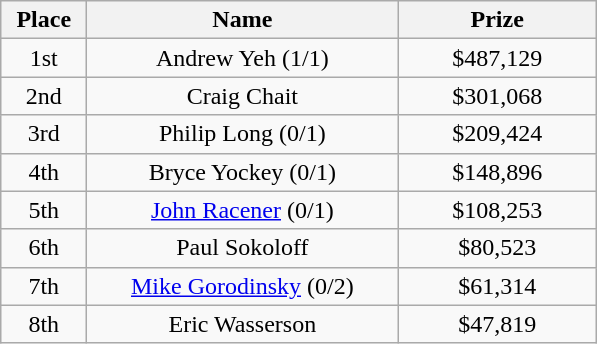<table class="wikitable">
<tr>
<th width="50">Place</th>
<th width="200">Name</th>
<th width="125">Prize</th>
</tr>
<tr>
<td align = "center">1st</td>
<td align = "center"> Andrew Yeh (1/1)</td>
<td align = "center">$487,129</td>
</tr>
<tr>
<td align = "center">2nd</td>
<td align = "center"> Craig Chait</td>
<td align = "center">$301,068</td>
</tr>
<tr>
<td align = "center">3rd</td>
<td align = "center"> Philip Long (0/1)</td>
<td align = "center">$209,424</td>
</tr>
<tr>
<td align = "center">4th</td>
<td align = "center"> Bryce Yockey (0/1)</td>
<td align = "center">$148,896</td>
</tr>
<tr>
<td align = "center">5th</td>
<td align = "center"> <a href='#'>John Racener</a> (0/1)</td>
<td align = "center">$108,253</td>
</tr>
<tr>
<td align = "center">6th</td>
<td align = "center"> Paul Sokoloff</td>
<td align = "center">$80,523</td>
</tr>
<tr>
<td align = "center">7th</td>
<td align = "center"> <a href='#'>Mike Gorodinsky</a> (0/2)</td>
<td align = "center">$61,314</td>
</tr>
<tr>
<td align = "center">8th</td>
<td align = "center"> Eric Wasserson</td>
<td align = "center">$47,819</td>
</tr>
</table>
